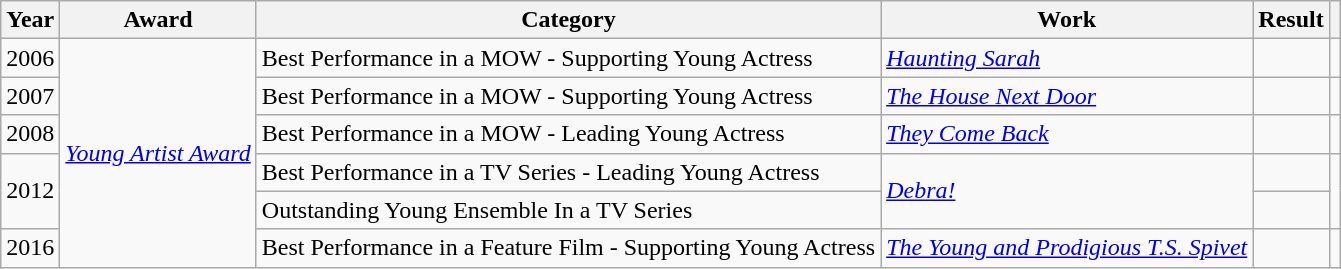<table class="wikitable sortable">
<tr>
<th>Year</th>
<th>Award</th>
<th>Category</th>
<th>Work</th>
<th>Result</th>
<th></th>
</tr>
<tr>
<td>2006</td>
<td rowspan=6><em><a href='#'>Young Artist Award</a></em></td>
<td>Best Performance in a MOW - Supporting Young Actress</td>
<td><em><a href='#'>Haunting Sarah</a></em></td>
<td></td>
<td></td>
</tr>
<tr>
<td>2007</td>
<td>Best Performance in a MOW - Supporting Young Actress</td>
<td><em><a href='#'>The House Next Door</a></em></td>
<td></td>
<td></td>
</tr>
<tr>
<td>2008</td>
<td>Best Performance in a MOW - Leading Young Actress</td>
<td><em><a href='#'>They Come Back</a></em></td>
<td></td>
<td></td>
</tr>
<tr>
<td rowspan=2>2012</td>
<td>Best Performance in a TV Series - Leading Young Actress</td>
<td rowspan="2"><em><a href='#'>Debra!</a></em></td>
<td></td>
<td rowspan="2"></td>
</tr>
<tr>
<td>Outstanding Young Ensemble In a TV Series</td>
<td></td>
</tr>
<tr>
<td>2016</td>
<td>Best Performance in a Feature Film - Supporting Young Actress</td>
<td><em><a href='#'>The Young and Prodigious T.S. Spivet</a></em></td>
<td></td>
<td></td>
</tr>
</table>
